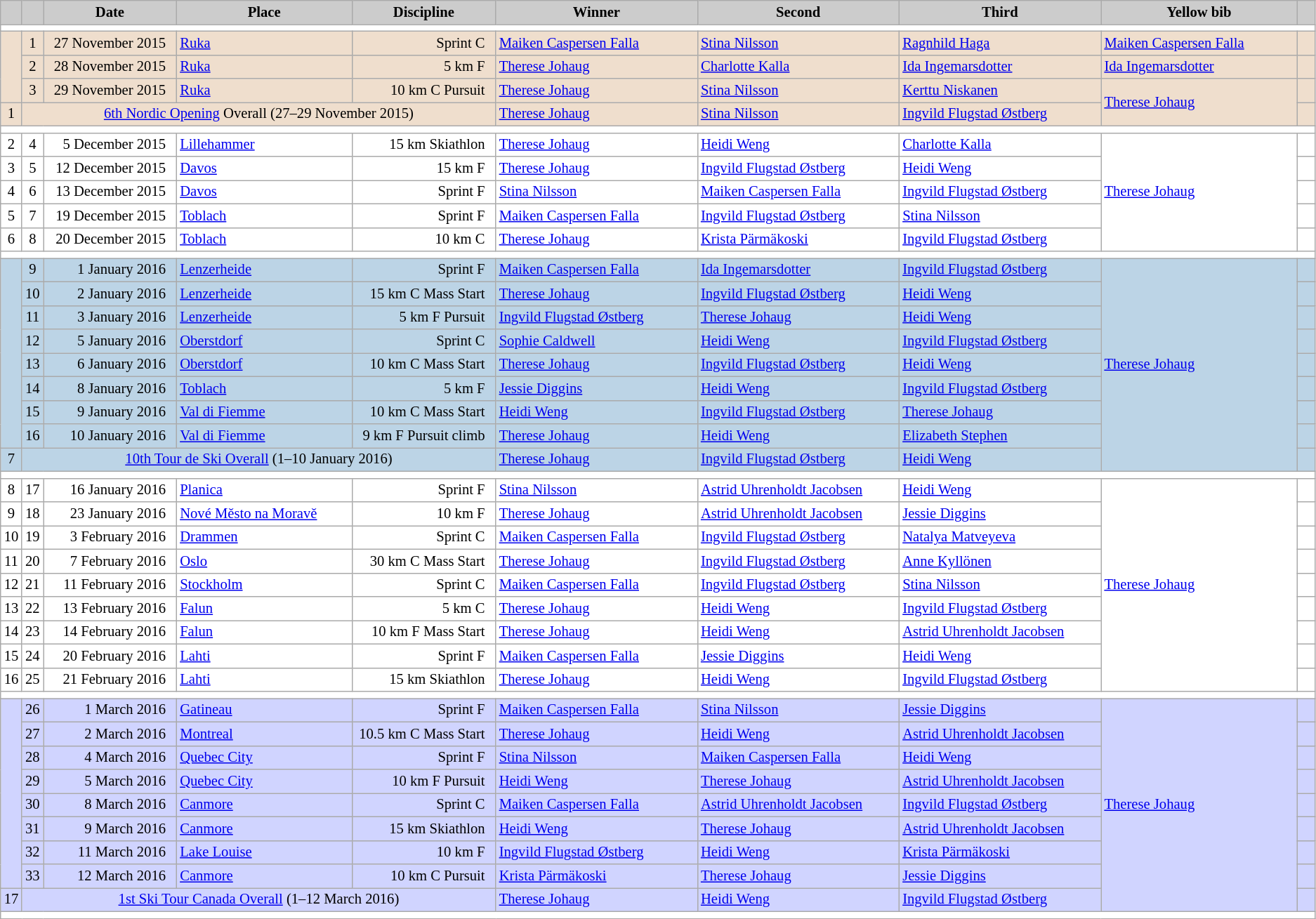<table class="wikitable plainrowheaders" style="background:#fff; font-size:86%; line-height:16px; border:grey solid 1px; border-collapse:collapse;">
<tr style="background:#ccc; text-align:center;">
<th scope="col" style="background:#ccc; width=20 px;"></th>
<th scope="col" style="background:#ccc; width=30 px;"></th>
<th scope="col" style="background:#ccc; width:120px;">Date</th>
<th scope="col" style="background:#ccc; width:160px;">Place</th>
<th scope="col" style="background:#ccc; width:130px;">Discipline</th>
<th scope="col" style="background:#ccc; width:185px;">Winner</th>
<th scope="col" style="background:#ccc; width:185px;">Second</th>
<th scope="col" style="background:#ccc; width:185px;">Third</th>
<th scope="col" style="background:#ccc; width:180px;">Yellow bib</th>
<th scope="col" style="background:#ccc; width:10px;"></th>
</tr>
<tr>
<td colspan=10></td>
</tr>
<tr bgcolor=#EFDECD>
<td rowspan=3></td>
<td align=center>1</td>
<td align=right>27 November 2015  </td>
<td> <a href='#'>Ruka</a></td>
<td align=right>Sprint C  </td>
<td> <a href='#'>Maiken Caspersen Falla</a></td>
<td> <a href='#'>Stina Nilsson</a></td>
<td> <a href='#'>Ragnhild Haga</a></td>
<td> <a href='#'>Maiken Caspersen Falla</a></td>
<td></td>
</tr>
<tr bgcolor=#EFDECD>
<td align=center>2</td>
<td align=right>28 November 2015  </td>
<td> <a href='#'>Ruka</a></td>
<td align=right>5 km F  </td>
<td> <a href='#'>Therese Johaug</a></td>
<td> <a href='#'>Charlotte Kalla</a></td>
<td> <a href='#'>Ida Ingemarsdotter</a></td>
<td> <a href='#'>Ida Ingemarsdotter</a></td>
<td></td>
</tr>
<tr bgcolor=#EFDECD>
<td align=center>3</td>
<td align=right>29 November 2015  </td>
<td> <a href='#'>Ruka</a></td>
<td align=right>10 km C Pursuit  </td>
<td> <a href='#'>Therese Johaug</a></td>
<td> <a href='#'>Stina Nilsson</a></td>
<td> <a href='#'>Kerttu Niskanen</a></td>
<td rowspan=2> <a href='#'>Therese Johaug</a></td>
<td></td>
</tr>
<tr style="background-color: #EFDECD;">
<td align=center>1</td>
<td colspan=4 align=center><a href='#'>6th Nordic Opening</a> Overall (27–29 November 2015)</td>
<td> <a href='#'>Therese Johaug</a></td>
<td> <a href='#'>Stina Nilsson</a></td>
<td> <a href='#'>Ingvild Flugstad Østberg</a></td>
<td></td>
</tr>
<tr>
<td colspan=10></td>
</tr>
<tr>
<td align=center>2</td>
<td align=center>4</td>
<td align=right>5 December 2015  </td>
<td> <a href='#'>Lillehammer</a></td>
<td align=right>15 km Skiathlon  </td>
<td> <a href='#'>Therese Johaug</a></td>
<td> <a href='#'>Heidi Weng</a></td>
<td> <a href='#'>Charlotte Kalla</a></td>
<td rowspan=5> <a href='#'>Therese Johaug</a></td>
<td></td>
</tr>
<tr>
<td align=center>3</td>
<td align=center>5</td>
<td align=right>12 December 2015  </td>
<td> <a href='#'>Davos</a></td>
<td align=right>15 km F  </td>
<td> <a href='#'>Therese Johaug</a></td>
<td> <a href='#'>Ingvild Flugstad Østberg</a></td>
<td> <a href='#'>Heidi Weng</a></td>
<td></td>
</tr>
<tr>
<td align=center>4</td>
<td align=center>6</td>
<td align=right>13 December 2015  </td>
<td> <a href='#'>Davos</a></td>
<td align=right>Sprint F  </td>
<td> <a href='#'>Stina Nilsson</a></td>
<td> <a href='#'>Maiken Caspersen Falla</a></td>
<td> <a href='#'>Ingvild Flugstad Østberg</a></td>
<td></td>
</tr>
<tr>
<td align=center>5</td>
<td align=center>7</td>
<td align=right>19 December 2015  </td>
<td> <a href='#'>Toblach</a></td>
<td align=right>Sprint F  </td>
<td> <a href='#'>Maiken Caspersen Falla</a></td>
<td> <a href='#'>Ingvild Flugstad Østberg</a></td>
<td> <a href='#'>Stina Nilsson</a></td>
<td></td>
</tr>
<tr>
<td align=center>6</td>
<td align=center>8</td>
<td align=right>20 December 2015  </td>
<td> <a href='#'>Toblach</a></td>
<td align=right>10 km C  </td>
<td> <a href='#'>Therese Johaug</a></td>
<td> <a href='#'>Krista Pärmäkoski</a></td>
<td> <a href='#'>Ingvild Flugstad Østberg</a></td>
<td></td>
</tr>
<tr>
<td colspan=10></td>
</tr>
<tr bgcolor=#BCD4E6>
<td rowspan=8></td>
<td align=center>9</td>
<td align=right>1 January 2016  </td>
<td> <a href='#'>Lenzerheide</a></td>
<td align=right>Sprint F  </td>
<td> <a href='#'>Maiken Caspersen Falla</a></td>
<td> <a href='#'>Ida Ingemarsdotter</a></td>
<td> <a href='#'>Ingvild Flugstad Østberg</a></td>
<td rowspan=9> <a href='#'>Therese Johaug</a></td>
<td></td>
</tr>
<tr bgcolor=#BCD4E6>
<td align=center>10</td>
<td align=right>2 January 2016  </td>
<td> <a href='#'>Lenzerheide</a></td>
<td align=right>15 km C Mass Start  </td>
<td> <a href='#'>Therese Johaug</a></td>
<td> <a href='#'>Ingvild Flugstad Østberg</a></td>
<td> <a href='#'>Heidi Weng</a></td>
<td></td>
</tr>
<tr bgcolor=#BCD4E6>
<td align=center>11</td>
<td align=right>3 January 2016  </td>
<td> <a href='#'>Lenzerheide</a></td>
<td align=right>5 km F Pursuit  </td>
<td> <a href='#'>Ingvild Flugstad Østberg</a></td>
<td> <a href='#'>Therese Johaug</a></td>
<td> <a href='#'>Heidi Weng</a></td>
<td></td>
</tr>
<tr bgcolor=#BCD4E6>
<td align=center>12</td>
<td align=right>5 January 2016  </td>
<td> <a href='#'>Oberstdorf</a></td>
<td align=right>Sprint C  </td>
<td> <a href='#'>Sophie Caldwell</a></td>
<td> <a href='#'>Heidi Weng</a></td>
<td> <a href='#'>Ingvild Flugstad Østberg</a></td>
<td></td>
</tr>
<tr bgcolor=#BCD4E6>
<td align=center>13</td>
<td align=right>6 January 2016  </td>
<td> <a href='#'>Oberstdorf</a></td>
<td align=right>10 km C Mass Start  </td>
<td> <a href='#'>Therese Johaug</a></td>
<td> <a href='#'>Ingvild Flugstad Østberg</a></td>
<td> <a href='#'>Heidi Weng</a></td>
<td></td>
</tr>
<tr bgcolor=#BCD4E6>
<td align=center>14</td>
<td align=right>8 January 2016  </td>
<td> <a href='#'>Toblach</a></td>
<td align=right>5 km F  </td>
<td> <a href='#'>Jessie Diggins</a></td>
<td> <a href='#'>Heidi Weng</a></td>
<td> <a href='#'>Ingvild Flugstad Østberg</a></td>
<td></td>
</tr>
<tr bgcolor=#BCD4E6>
<td align=center>15</td>
<td align=right>9 January 2016  </td>
<td> <a href='#'>Val di Fiemme</a></td>
<td align=right>10 km C Mass Start  </td>
<td> <a href='#'>Heidi Weng</a></td>
<td> <a href='#'>Ingvild Flugstad Østberg</a></td>
<td> <a href='#'>Therese Johaug</a></td>
<td></td>
</tr>
<tr bgcolor=#BCD4E6>
<td align=center>16</td>
<td align=right>10 January 2016  </td>
<td> <a href='#'>Val di Fiemme</a></td>
<td align=right>9 km F Pursuit climb  </td>
<td> <a href='#'>Therese Johaug</a></td>
<td> <a href='#'>Heidi Weng</a></td>
<td> <a href='#'>Elizabeth Stephen</a></td>
<td></td>
</tr>
<tr bgcolor=#BCD4E6>
<td align=center>7</td>
<td colspan=4 align=center><a href='#'>10th Tour de Ski Overall</a> (1–10 January 2016)</td>
<td> <a href='#'>Therese Johaug</a></td>
<td> <a href='#'>Ingvild Flugstad Østberg</a></td>
<td> <a href='#'>Heidi Weng</a></td>
<td></td>
</tr>
<tr>
<td colspan=10></td>
</tr>
<tr>
<td align=center>8</td>
<td align=center>17</td>
<td align=right>16 January 2016  </td>
<td> <a href='#'>Planica</a></td>
<td align=right>Sprint F  </td>
<td> <a href='#'>Stina Nilsson</a></td>
<td> <a href='#'>Astrid Uhrenholdt Jacobsen</a></td>
<td> <a href='#'>Heidi Weng</a></td>
<td rowspan=9> <a href='#'>Therese Johaug</a></td>
<td></td>
</tr>
<tr>
<td align=center>9</td>
<td align=center>18</td>
<td align=right>23 January 2016  </td>
<td> <a href='#'>Nové Město na Moravě</a></td>
<td align=right>10 km F  </td>
<td> <a href='#'>Therese Johaug</a></td>
<td> <a href='#'>Astrid Uhrenholdt Jacobsen</a></td>
<td> <a href='#'>Jessie Diggins</a></td>
<td></td>
</tr>
<tr>
<td align=center>10</td>
<td align=center>19</td>
<td align=right>3 February 2016  </td>
<td> <a href='#'>Drammen</a></td>
<td align=right>Sprint C  </td>
<td> <a href='#'>Maiken Caspersen Falla</a></td>
<td> <a href='#'>Ingvild Flugstad Østberg</a></td>
<td> <a href='#'>Natalya Matveyeva</a></td>
<td></td>
</tr>
<tr>
<td align=center>11</td>
<td align=center>20</td>
<td align=right>7 February 2016  </td>
<td> <a href='#'>Oslo</a></td>
<td align=right>30 km C Mass Start  </td>
<td> <a href='#'>Therese Johaug</a></td>
<td> <a href='#'>Ingvild Flugstad Østberg</a></td>
<td> <a href='#'>Anne Kyllönen</a></td>
<td></td>
</tr>
<tr>
<td align=center>12</td>
<td align=center>21</td>
<td align=right>11 February 2016  </td>
<td> <a href='#'>Stockholm</a></td>
<td align=right>Sprint C  </td>
<td> <a href='#'>Maiken Caspersen Falla</a></td>
<td> <a href='#'>Ingvild Flugstad Østberg</a></td>
<td> <a href='#'>Stina Nilsson</a></td>
<td></td>
</tr>
<tr>
<td align=center>13</td>
<td align=center>22</td>
<td align=right>13 February 2016  </td>
<td> <a href='#'>Falun</a></td>
<td align=right>5 km C  </td>
<td> <a href='#'>Therese Johaug</a></td>
<td> <a href='#'>Heidi Weng</a></td>
<td> <a href='#'>Ingvild Flugstad Østberg</a></td>
<td></td>
</tr>
<tr>
<td align=center>14</td>
<td align=center>23</td>
<td align=right>14 February 2016  </td>
<td> <a href='#'>Falun</a></td>
<td align=right>10 km F Mass Start  </td>
<td> <a href='#'>Therese Johaug</a></td>
<td> <a href='#'>Heidi Weng</a></td>
<td> <a href='#'>Astrid Uhrenholdt Jacobsen</a></td>
<td></td>
</tr>
<tr>
<td align=center>15</td>
<td align=center>24</td>
<td align=right>20 February 2016  </td>
<td> <a href='#'>Lahti</a></td>
<td align=right>Sprint F  </td>
<td> <a href='#'>Maiken Caspersen Falla</a></td>
<td> <a href='#'>Jessie Diggins</a></td>
<td> <a href='#'>Heidi Weng</a></td>
<td></td>
</tr>
<tr>
<td align=center>16</td>
<td align=center>25</td>
<td align=right>21 February 2016  </td>
<td> <a href='#'>Lahti</a></td>
<td align=right>15 km Skiathlon  </td>
<td> <a href='#'>Therese Johaug</a></td>
<td> <a href='#'>Heidi Weng</a></td>
<td> <a href='#'>Ingvild Flugstad Østberg</a></td>
<td></td>
</tr>
<tr>
<td colspan=10></td>
</tr>
<tr bgcolor=#D0D4FF>
<td rowspan=8></td>
<td align=center>26</td>
<td align=right>1 March 2016  </td>
<td> <a href='#'>Gatineau</a></td>
<td align=right>Sprint F  </td>
<td> <a href='#'>Maiken Caspersen Falla</a></td>
<td> <a href='#'>Stina Nilsson</a></td>
<td> <a href='#'>Jessie Diggins</a></td>
<td rowspan=9> <a href='#'>Therese Johaug</a></td>
<td></td>
</tr>
<tr bgcolor=#D0D4FF>
<td align=center>27</td>
<td align=right>2 March 2016  </td>
<td> <a href='#'>Montreal</a></td>
<td align=right>10.5 km C Mass Start  </td>
<td> <a href='#'>Therese Johaug</a></td>
<td> <a href='#'>Heidi Weng</a></td>
<td> <a href='#'>Astrid Uhrenholdt Jacobsen</a></td>
<td></td>
</tr>
<tr bgcolor=#D0D4FF>
<td align=center>28</td>
<td align=right>4 March 2016  </td>
<td> <a href='#'>Quebec City</a></td>
<td align=right>Sprint F  </td>
<td> <a href='#'>Stina Nilsson</a></td>
<td> <a href='#'>Maiken Caspersen Falla</a></td>
<td> <a href='#'>Heidi Weng</a></td>
<td></td>
</tr>
<tr bgcolor=#D0D4FF>
<td align=center>29</td>
<td align=right>5 March 2016  </td>
<td> <a href='#'>Quebec City</a></td>
<td align=right>10 km F Pursuit  </td>
<td> <a href='#'>Heidi Weng</a></td>
<td> <a href='#'>Therese Johaug</a></td>
<td> <a href='#'>Astrid Uhrenholdt Jacobsen</a></td>
<td></td>
</tr>
<tr bgcolor=#D0D4FF>
<td align=center>30</td>
<td align=right>8 March 2016  </td>
<td> <a href='#'>Canmore</a></td>
<td align=right>Sprint C  </td>
<td> <a href='#'>Maiken Caspersen Falla</a></td>
<td> <a href='#'>Astrid Uhrenholdt Jacobsen</a></td>
<td> <a href='#'>Ingvild Flugstad Østberg</a></td>
<td></td>
</tr>
<tr bgcolor=#D0D4FF>
<td align=center>31</td>
<td align=right>9 March 2016  </td>
<td> <a href='#'>Canmore</a></td>
<td align=right>15 km Skiathlon  </td>
<td> <a href='#'>Heidi Weng</a></td>
<td> <a href='#'>Therese Johaug</a></td>
<td> <a href='#'>Astrid Uhrenholdt Jacobsen</a></td>
<td></td>
</tr>
<tr bgcolor=#D0D4FF>
<td align=center>32</td>
<td align=right>11 March 2016  </td>
<td> <a href='#'>Lake Louise</a></td>
<td align=right>10 km F  </td>
<td> <a href='#'>Ingvild Flugstad Østberg</a></td>
<td> <a href='#'>Heidi Weng</a></td>
<td> <a href='#'>Krista Pärmäkoski</a></td>
<td></td>
</tr>
<tr bgcolor=#D0D4FF>
<td align=center>33</td>
<td align=right>12 March 2016  </td>
<td> <a href='#'>Canmore</a></td>
<td align=right>10 km C Pursuit  </td>
<td> <a href='#'>Krista Pärmäkoski</a></td>
<td> <a href='#'>Therese Johaug</a></td>
<td> <a href='#'>Jessie Diggins</a></td>
<td></td>
</tr>
<tr style="background-color: #D0D4FF;">
<td align=center>17</td>
<td colspan=4 align=center><a href='#'>1st Ski Tour Canada Overall</a> (1–12 March 2016)</td>
<td> <a href='#'>Therese Johaug</a></td>
<td> <a href='#'>Heidi Weng</a></td>
<td> <a href='#'>Ingvild Flugstad Østberg</a></td>
<td></td>
</tr>
<tr>
<td colspan=10></td>
</tr>
</table>
